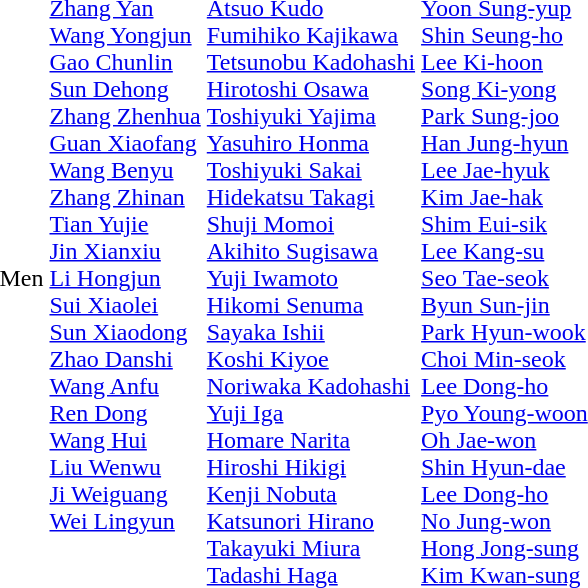<table>
<tr>
<td>Men<br></td>
<td valign=top><br><a href='#'>Zhang Yan</a><br><a href='#'>Wang Yongjun</a><br><a href='#'>Gao Chunlin</a><br><a href='#'>Sun Dehong</a><br><a href='#'>Zhang Zhenhua</a><br><a href='#'>Guan Xiaofang</a><br><a href='#'>Wang Benyu</a><br><a href='#'>Zhang Zhinan</a><br><a href='#'>Tian Yujie</a><br><a href='#'>Jin Xianxiu</a><br><a href='#'>Li Hongjun</a><br><a href='#'>Sui Xiaolei</a><br><a href='#'>Sun Xiaodong</a><br><a href='#'>Zhao Danshi</a><br><a href='#'>Wang Anfu</a><br><a href='#'>Ren Dong</a><br><a href='#'>Wang Hui</a><br><a href='#'>Liu Wenwu</a><br><a href='#'>Ji Weiguang</a><br><a href='#'>Wei Lingyun</a></td>
<td><br><a href='#'>Atsuo Kudo</a><br><a href='#'>Fumihiko Kajikawa</a><br><a href='#'>Tetsunobu Kadohashi</a><br><a href='#'>Hirotoshi Osawa</a><br><a href='#'>Toshiyuki Yajima</a><br><a href='#'>Yasuhiro Honma</a><br><a href='#'>Toshiyuki Sakai</a><br><a href='#'>Hidekatsu Takagi</a><br><a href='#'>Shuji Momoi</a><br><a href='#'>Akihito Sugisawa</a><br><a href='#'>Yuji Iwamoto</a><br><a href='#'>Hikomi Senuma</a><br><a href='#'>Sayaka Ishii</a><br><a href='#'>Koshi Kiyoe</a><br><a href='#'>Noriwaka Kadohashi</a><br><a href='#'>Yuji Iga</a><br><a href='#'>Homare Narita</a><br><a href='#'>Hiroshi Hikigi</a><br><a href='#'>Kenji Nobuta</a><br><a href='#'>Katsunori Hirano</a><br><a href='#'>Takayuki Miura</a><br><a href='#'>Tadashi Haga</a></td>
<td><br><a href='#'>Yoon Sung-yup</a><br><a href='#'>Shin Seung-ho</a><br><a href='#'>Lee Ki-hoon</a><br><a href='#'>Song Ki-yong</a><br><a href='#'>Park Sung-joo</a><br><a href='#'>Han Jung-hyun</a><br><a href='#'>Lee Jae-hyuk</a><br><a href='#'>Kim Jae-hak</a><br><a href='#'>Shim Eui-sik</a><br><a href='#'>Lee Kang-su</a><br><a href='#'>Seo Tae-seok</a><br><a href='#'>Byun Sun-jin</a><br><a href='#'>Park Hyun-wook</a><br><a href='#'>Choi Min-seok</a><br><a href='#'>Lee Dong-ho</a><br><a href='#'>Pyo Young-woon</a><br><a href='#'>Oh Jae-won</a><br><a href='#'>Shin Hyun-dae</a><br><a href='#'>Lee Dong-ho</a><br><a href='#'>No Jung-won</a><br><a href='#'>Hong Jong-sung</a><br><a href='#'>Kim Kwan-sung</a></td>
</tr>
</table>
